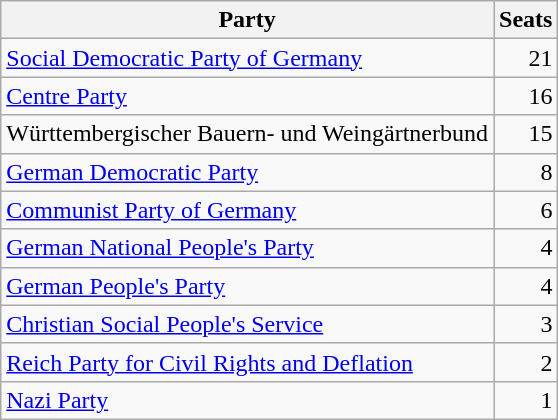<table class="wikitable" style="text-align:right">
<tr>
<th>Party</th>
<th>Seats</th>
</tr>
<tr>
<td align="left"><a href='#'>Social Democratic Party of Germany</a></td>
<td>21</td>
</tr>
<tr>
<td align="left"><a href='#'>Centre Party</a></td>
<td>16</td>
</tr>
<tr>
<td align="left">Württembergischer Bauern- und Weingärtnerbund</td>
<td>15</td>
</tr>
<tr>
<td align="left"><a href='#'>German Democratic Party</a></td>
<td>8</td>
</tr>
<tr>
<td align="left"><a href='#'>Communist Party of Germany</a></td>
<td>6</td>
</tr>
<tr>
<td align="left"><a href='#'>German National People's Party</a></td>
<td>4</td>
</tr>
<tr>
<td align="left"><a href='#'>German People's Party</a></td>
<td>4</td>
</tr>
<tr>
<td align="left"><a href='#'>Christian Social People's Service</a></td>
<td>3</td>
</tr>
<tr>
<td align="left"><a href='#'>Reich Party for Civil Rights and Deflation</a></td>
<td>2</td>
</tr>
<tr>
<td align="left"><a href='#'>Nazi Party</a></td>
<td>1</td>
</tr>
</table>
